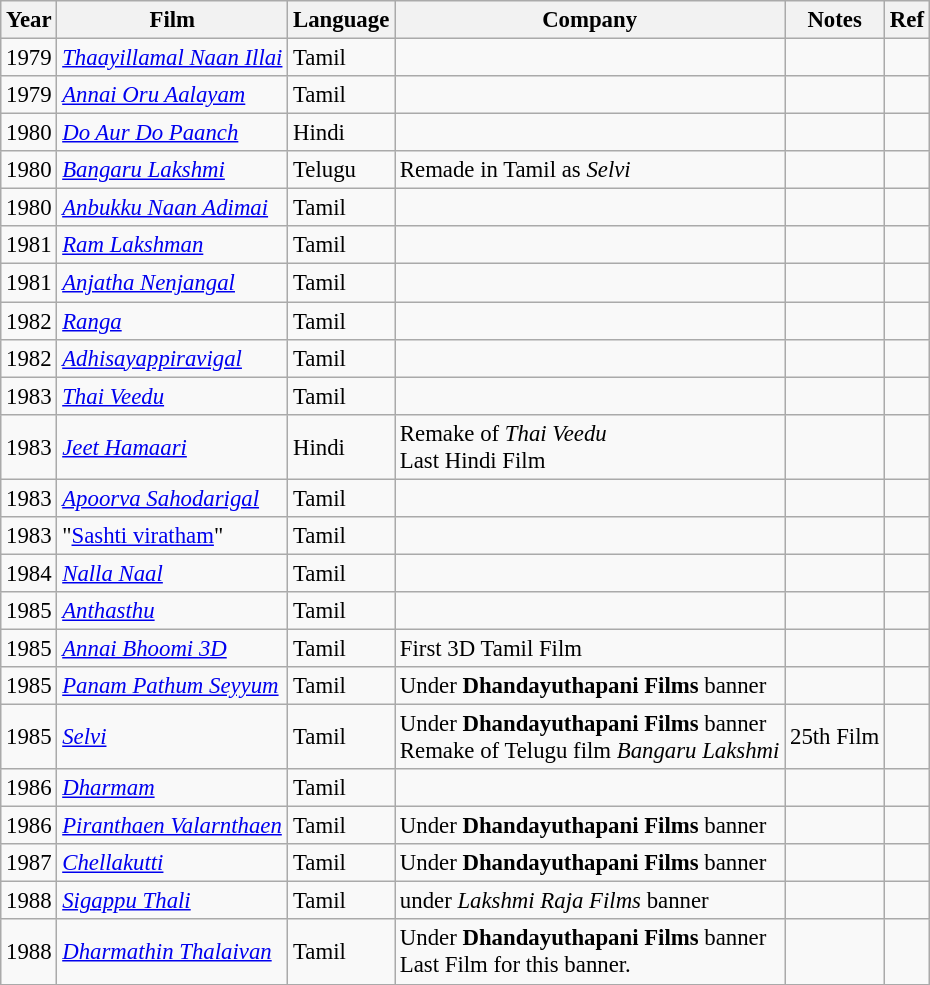<table class="wikitable" style="font-size: 95%;">
<tr>
<th>Year</th>
<th>Film</th>
<th>Language</th>
<th>Company</th>
<th>Notes</th>
<th>Ref</th>
</tr>
<tr>
<td>1979</td>
<td><em><a href='#'>Thaayillamal Naan Illai</a></em></td>
<td>Tamil</td>
<td></td>
<td></td>
<td></td>
</tr>
<tr>
<td>1979</td>
<td><em><a href='#'>Annai Oru Aalayam</a></em></td>
<td>Tamil</td>
<td></td>
<td></td>
<td></td>
</tr>
<tr>
<td>1980</td>
<td><em><a href='#'>Do Aur Do Paanch</a></em></td>
<td>Hindi</td>
<td></td>
<td></td>
<td></td>
</tr>
<tr>
<td>1980</td>
<td><em><a href='#'>Bangaru Lakshmi</a></em></td>
<td>Telugu</td>
<td>Remade in Tamil as <em>Selvi</em></td>
<td></td>
<td></td>
</tr>
<tr>
<td>1980</td>
<td><em><a href='#'>Anbukku Naan Adimai</a></em></td>
<td>Tamil</td>
<td></td>
<td></td>
<td></td>
</tr>
<tr>
<td>1981</td>
<td><em><a href='#'>Ram Lakshman</a></em></td>
<td>Tamil</td>
<td></td>
<td></td>
<td></td>
</tr>
<tr>
<td>1981</td>
<td><em><a href='#'>Anjatha Nenjangal</a></em></td>
<td>Tamil</td>
<td></td>
<td></td>
<td></td>
</tr>
<tr>
<td>1982</td>
<td><a href='#'><em>Ranga</em></a></td>
<td>Tamil</td>
<td></td>
<td></td>
<td></td>
</tr>
<tr>
<td>1982</td>
<td><em><a href='#'>Adhisayappiravigal</a></em></td>
<td>Tamil</td>
<td></td>
<td></td>
<td></td>
</tr>
<tr>
<td>1983</td>
<td><em><a href='#'>Thai Veedu</a></em></td>
<td>Tamil</td>
<td></td>
<td></td>
<td></td>
</tr>
<tr>
<td>1983</td>
<td><em><a href='#'>Jeet Hamaari</a></em></td>
<td>Hindi</td>
<td>Remake of <em>Thai Veedu</em><br>Last Hindi Film</td>
<td></td>
<td></td>
</tr>
<tr>
<td>1983</td>
<td><em><a href='#'>Apoorva Sahodarigal</a></em></td>
<td>Tamil</td>
<td></td>
<td></td>
<td></td>
</tr>
<tr>
<td>1983</td>
<td>"<a href='#'>Sashti viratham</a>"</td>
<td>Tamil</td>
<td></td>
<td></td>
<td></td>
</tr>
<tr>
<td>1984</td>
<td><em><a href='#'>Nalla Naal</a></em></td>
<td>Tamil</td>
<td></td>
<td></td>
<td></td>
</tr>
<tr>
<td>1985</td>
<td><em><a href='#'>Anthasthu</a></em></td>
<td>Tamil</td>
<td></td>
<td></td>
<td></td>
</tr>
<tr>
<td>1985</td>
<td><em><a href='#'>Annai Bhoomi 3D</a></em></td>
<td>Tamil</td>
<td>First 3D Tamil Film</td>
<td></td>
<td></td>
</tr>
<tr>
<td>1985</td>
<td><em><a href='#'>Panam Pathum Seyyum</a></em></td>
<td>Tamil</td>
<td>Under <strong>Dhandayuthapani Films</strong> banner</td>
<td></td>
<td></td>
</tr>
<tr>
<td>1985</td>
<td><a href='#'><em>Selvi</em></a></td>
<td>Tamil</td>
<td>Under <strong>Dhandayuthapani Films</strong> banner<br>Remake of Telugu film <em>Bangaru Lakshmi</em></td>
<td>25th Film</td>
<td></td>
</tr>
<tr>
<td>1986</td>
<td><em><a href='#'>Dharmam</a></em></td>
<td>Tamil</td>
<td></td>
<td></td>
<td></td>
</tr>
<tr>
<td>1986</td>
<td><em><a href='#'>Piranthaen Valarnthaen</a></em></td>
<td>Tamil</td>
<td>Under <strong>Dhandayuthapani Films</strong> banner</td>
<td></td>
<td></td>
</tr>
<tr>
<td>1987</td>
<td><em><a href='#'>Chellakutti</a></em></td>
<td>Tamil</td>
<td>Under <strong>Dhandayuthapani Films</strong> banner</td>
<td></td>
<td></td>
</tr>
<tr>
<td>1988</td>
<td><em><a href='#'>Sigappu Thali</a></em></td>
<td>Tamil</td>
<td>under <em>Lakshmi Raja Films</em> banner</td>
<td></td>
<td></td>
</tr>
<tr>
<td>1988</td>
<td><em><a href='#'>Dharmathin Thalaivan</a></em></td>
<td>Tamil</td>
<td>Under <strong>Dhandayuthapani Films</strong> banner<br>Last Film for this banner.</td>
<td></td>
<td></td>
</tr>
<tr>
</tr>
</table>
